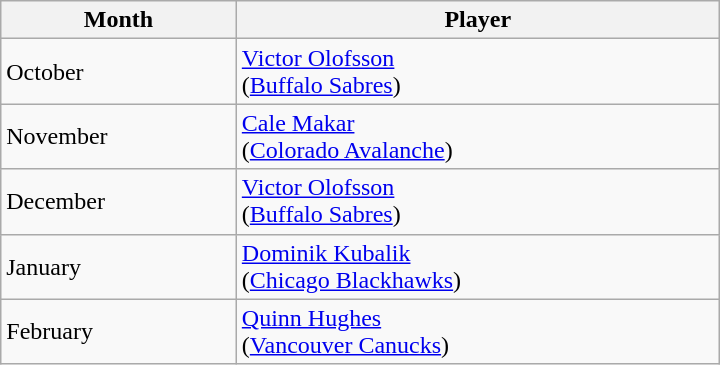<table class="wikitable" style="width:30em;">
<tr>
<th>Month</th>
<th>Player</th>
</tr>
<tr>
<td>October</td>
<td><a href='#'>Victor Olofsson</a><br>(<a href='#'>Buffalo Sabres</a>)</td>
</tr>
<tr>
<td>November</td>
<td><a href='#'>Cale Makar</a><br>(<a href='#'>Colorado Avalanche</a>)</td>
</tr>
<tr>
<td>December</td>
<td><a href='#'>Victor Olofsson</a><br>(<a href='#'>Buffalo Sabres</a>)</td>
</tr>
<tr>
<td>January</td>
<td><a href='#'>Dominik Kubalik</a><br>(<a href='#'>Chicago Blackhawks</a>)</td>
</tr>
<tr>
<td>February</td>
<td><a href='#'>Quinn Hughes</a><br>(<a href='#'>Vancouver Canucks</a>)</td>
</tr>
</table>
